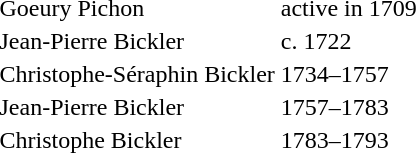<table>
<tr>
<td>Goeury Pichon</td>
<td>active in 1709</td>
</tr>
<tr>
<td>Jean-Pierre Bickler</td>
<td>c. 1722</td>
</tr>
<tr>
<td>Christophe-Séraphin Bickler</td>
<td>1734–1757</td>
</tr>
<tr>
<td>Jean-Pierre Bickler</td>
<td>1757–1783</td>
</tr>
<tr>
<td>Christophe Bickler</td>
<td>1783–1793</td>
</tr>
</table>
